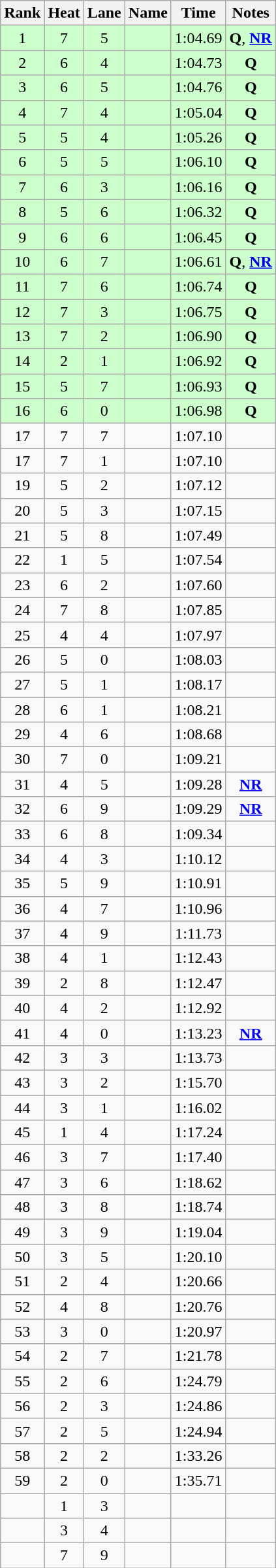<table class="wikitable sortable" style="text-align:center">
<tr>
<th>Rank</th>
<th>Heat</th>
<th>Lane</th>
<th>Name</th>
<th>Time</th>
<th>Notes</th>
</tr>
<tr bgcolor=ccffcc>
<td>1</td>
<td>7</td>
<td>5</td>
<td align=left></td>
<td>1:04.69</td>
<td><strong>Q</strong>, <strong><a href='#'>NR</a></strong></td>
</tr>
<tr bgcolor=ccffcc>
<td>2</td>
<td>6</td>
<td>4</td>
<td align=left></td>
<td>1:04.73</td>
<td><strong>Q</strong></td>
</tr>
<tr bgcolor=ccffcc>
<td>3</td>
<td>6</td>
<td>5</td>
<td align=left></td>
<td>1:04.76</td>
<td><strong>Q</strong></td>
</tr>
<tr bgcolor=ccffcc>
<td>4</td>
<td>7</td>
<td>4</td>
<td align=left></td>
<td>1:05.04</td>
<td><strong>Q</strong></td>
</tr>
<tr bgcolor=ccffcc>
<td>5</td>
<td>5</td>
<td>4</td>
<td align=left></td>
<td>1:05.26</td>
<td><strong>Q</strong></td>
</tr>
<tr bgcolor=ccffcc>
<td>6</td>
<td>5</td>
<td>5</td>
<td align=left></td>
<td>1:06.10</td>
<td><strong>Q</strong></td>
</tr>
<tr bgcolor=ccffcc>
<td>7</td>
<td>6</td>
<td>3</td>
<td align=left></td>
<td>1:06.16</td>
<td><strong>Q</strong></td>
</tr>
<tr bgcolor=ccffcc>
<td>8</td>
<td>5</td>
<td>6</td>
<td align=left></td>
<td>1:06.32</td>
<td><strong>Q</strong></td>
</tr>
<tr bgcolor=ccffcc>
<td>9</td>
<td>6</td>
<td>6</td>
<td align=left></td>
<td>1:06.45</td>
<td><strong>Q</strong></td>
</tr>
<tr bgcolor=ccffcc>
<td>10</td>
<td>6</td>
<td>7</td>
<td align=left></td>
<td>1:06.61</td>
<td><strong>Q</strong>, <strong><a href='#'>NR</a></strong></td>
</tr>
<tr bgcolor=ccffcc>
<td>11</td>
<td>7</td>
<td>6</td>
<td align=left></td>
<td>1:06.74</td>
<td><strong>Q</strong></td>
</tr>
<tr bgcolor=ccffcc>
<td>12</td>
<td>7</td>
<td>3</td>
<td align=left></td>
<td>1:06.75</td>
<td><strong>Q</strong></td>
</tr>
<tr bgcolor=ccffcc>
<td>13</td>
<td>7</td>
<td>2</td>
<td align=left></td>
<td>1:06.90</td>
<td><strong>Q</strong></td>
</tr>
<tr bgcolor=ccffcc>
<td>14</td>
<td>2</td>
<td>1</td>
<td align=left></td>
<td>1:06.92</td>
<td><strong>Q</strong></td>
</tr>
<tr bgcolor=ccffcc>
<td>15</td>
<td>5</td>
<td>7</td>
<td align=left></td>
<td>1:06.93</td>
<td><strong>Q</strong></td>
</tr>
<tr bgcolor=ccffcc>
<td>16</td>
<td>6</td>
<td>0</td>
<td align=left></td>
<td>1:06.98</td>
<td><strong>Q</strong></td>
</tr>
<tr>
<td>17</td>
<td>7</td>
<td>7</td>
<td align=left></td>
<td>1:07.10</td>
<td></td>
</tr>
<tr>
<td>17</td>
<td>7</td>
<td>1</td>
<td align=left></td>
<td>1:07.10</td>
<td></td>
</tr>
<tr>
<td>19</td>
<td>5</td>
<td>2</td>
<td align=left></td>
<td>1:07.12</td>
<td></td>
</tr>
<tr>
<td>20</td>
<td>5</td>
<td>3</td>
<td align=left></td>
<td>1:07.15</td>
<td></td>
</tr>
<tr>
<td>21</td>
<td>5</td>
<td>8</td>
<td align=left></td>
<td>1:07.49</td>
<td></td>
</tr>
<tr>
<td>22</td>
<td>1</td>
<td>5</td>
<td align=left></td>
<td>1:07.54</td>
<td></td>
</tr>
<tr>
<td>23</td>
<td>6</td>
<td>2</td>
<td align=left></td>
<td>1:07.60</td>
<td></td>
</tr>
<tr>
<td>24</td>
<td>7</td>
<td>8</td>
<td align=left></td>
<td>1:07.85</td>
<td></td>
</tr>
<tr>
<td>25</td>
<td>4</td>
<td>4</td>
<td align=left></td>
<td>1:07.97</td>
<td></td>
</tr>
<tr>
<td>26</td>
<td>5</td>
<td>0</td>
<td align=left></td>
<td>1:08.03</td>
<td></td>
</tr>
<tr>
<td>27</td>
<td>5</td>
<td>1</td>
<td align=left></td>
<td>1:08.17</td>
<td></td>
</tr>
<tr>
<td>28</td>
<td>6</td>
<td>1</td>
<td align=left></td>
<td>1:08.21</td>
<td></td>
</tr>
<tr>
<td>29</td>
<td>4</td>
<td>6</td>
<td align=left></td>
<td>1:08.68</td>
<td></td>
</tr>
<tr>
<td>30</td>
<td>7</td>
<td>0</td>
<td align=left></td>
<td>1:09.21</td>
<td></td>
</tr>
<tr>
<td>31</td>
<td>4</td>
<td>5</td>
<td align=left></td>
<td>1:09.28</td>
<td><strong><a href='#'>NR</a></strong></td>
</tr>
<tr>
<td>32</td>
<td>6</td>
<td>9</td>
<td align=left></td>
<td>1:09.29</td>
<td><strong><a href='#'>NR</a></strong></td>
</tr>
<tr>
<td>33</td>
<td>6</td>
<td>8</td>
<td align=left></td>
<td>1:09.34</td>
<td></td>
</tr>
<tr>
<td>34</td>
<td>4</td>
<td>3</td>
<td align=left></td>
<td>1:10.12</td>
<td></td>
</tr>
<tr>
<td>35</td>
<td>5</td>
<td>9</td>
<td align=left></td>
<td>1:10.91</td>
<td></td>
</tr>
<tr>
<td>36</td>
<td>4</td>
<td>7</td>
<td align=left></td>
<td>1:10.96</td>
<td></td>
</tr>
<tr>
<td>37</td>
<td>4</td>
<td>9</td>
<td align=left></td>
<td>1:11.73</td>
<td></td>
</tr>
<tr>
<td>38</td>
<td>4</td>
<td>1</td>
<td align=left></td>
<td>1:12.43</td>
<td></td>
</tr>
<tr>
<td>39</td>
<td>2</td>
<td>8</td>
<td align=left></td>
<td>1:12.47</td>
<td></td>
</tr>
<tr>
<td>40</td>
<td>4</td>
<td>2</td>
<td align=left></td>
<td>1:12.92</td>
<td></td>
</tr>
<tr>
<td>41</td>
<td>4</td>
<td>0</td>
<td align=left></td>
<td>1:13.23</td>
<td><strong><a href='#'>NR</a></strong></td>
</tr>
<tr>
<td>42</td>
<td>3</td>
<td>3</td>
<td align=left></td>
<td>1:13.73</td>
<td></td>
</tr>
<tr>
<td>43</td>
<td>3</td>
<td>2</td>
<td align=left></td>
<td>1:15.70</td>
<td></td>
</tr>
<tr>
<td>44</td>
<td>3</td>
<td>1</td>
<td align=left></td>
<td>1:16.02</td>
<td></td>
</tr>
<tr>
<td>45</td>
<td>1</td>
<td>4</td>
<td align=left></td>
<td>1:17.24</td>
<td></td>
</tr>
<tr>
<td>46</td>
<td>3</td>
<td>7</td>
<td align=left></td>
<td>1:17.40</td>
<td></td>
</tr>
<tr>
<td>47</td>
<td>3</td>
<td>6</td>
<td align=left></td>
<td>1:18.62</td>
<td></td>
</tr>
<tr>
<td>48</td>
<td>3</td>
<td>8</td>
<td align=left></td>
<td>1:18.74</td>
<td></td>
</tr>
<tr>
<td>49</td>
<td>3</td>
<td>9</td>
<td align=left></td>
<td>1:19.04</td>
<td></td>
</tr>
<tr>
<td>50</td>
<td>3</td>
<td>5</td>
<td align=left></td>
<td>1:20.10</td>
<td></td>
</tr>
<tr>
<td>51</td>
<td>2</td>
<td>4</td>
<td align=left></td>
<td>1:20.66</td>
<td></td>
</tr>
<tr>
<td>52</td>
<td>4</td>
<td>8</td>
<td align=left></td>
<td>1:20.76</td>
<td></td>
</tr>
<tr>
<td>53</td>
<td>3</td>
<td>0</td>
<td align=left></td>
<td>1:20.97</td>
<td></td>
</tr>
<tr>
<td>54</td>
<td>2</td>
<td>7</td>
<td align=left></td>
<td>1:21.78</td>
<td></td>
</tr>
<tr>
<td>55</td>
<td>2</td>
<td>6</td>
<td align=left></td>
<td>1:24.79</td>
<td></td>
</tr>
<tr>
<td>56</td>
<td>2</td>
<td>3</td>
<td align=left></td>
<td>1:24.86</td>
<td></td>
</tr>
<tr>
<td>57</td>
<td>2</td>
<td>5</td>
<td align=left></td>
<td>1:24.94</td>
<td></td>
</tr>
<tr>
<td>58</td>
<td>2</td>
<td>2</td>
<td align=left></td>
<td>1:33.26</td>
<td></td>
</tr>
<tr>
<td>59</td>
<td>2</td>
<td>0</td>
<td align=left></td>
<td>1:35.71</td>
<td></td>
</tr>
<tr>
<td></td>
<td>1</td>
<td>3</td>
<td align=left></td>
<td></td>
<td></td>
</tr>
<tr>
<td></td>
<td>3</td>
<td>4</td>
<td align=left></td>
<td></td>
<td></td>
</tr>
<tr>
<td></td>
<td>7</td>
<td>9</td>
<td align=left></td>
<td></td>
<td></td>
</tr>
</table>
